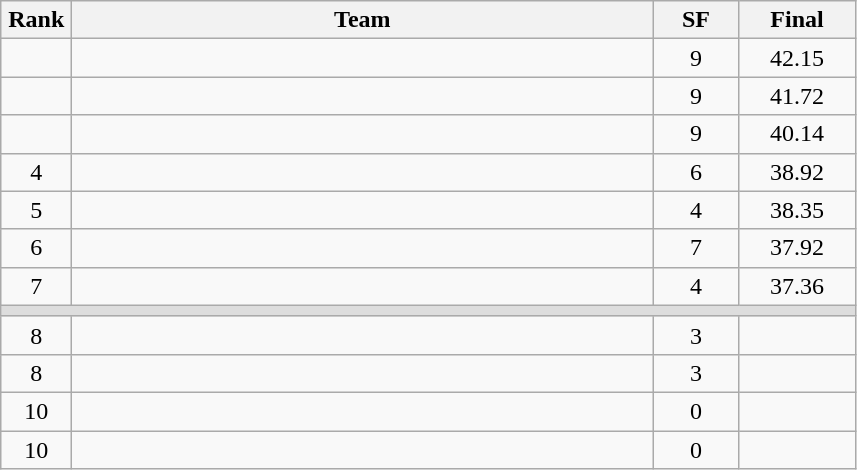<table class=wikitable style="text-align:center">
<tr>
<th width=40>Rank</th>
<th width=380>Team</th>
<th width=50>SF</th>
<th width=70>Final</th>
</tr>
<tr>
<td></td>
<td align=left></td>
<td>9</td>
<td>42.15</td>
</tr>
<tr>
<td></td>
<td align=left></td>
<td>9</td>
<td>41.72</td>
</tr>
<tr>
<td></td>
<td align=left></td>
<td>9</td>
<td>40.14</td>
</tr>
<tr>
<td>4</td>
<td align=left></td>
<td>6</td>
<td>38.92</td>
</tr>
<tr>
<td>5</td>
<td align=left></td>
<td>4</td>
<td>38.35</td>
</tr>
<tr>
<td>6</td>
<td align=left></td>
<td>7</td>
<td>37.92</td>
</tr>
<tr>
<td>7</td>
<td align=left></td>
<td>4</td>
<td>37.36</td>
</tr>
<tr bgcolor=#DDDDDD>
<td colspan=4></td>
</tr>
<tr>
<td>8</td>
<td align=left></td>
<td>3</td>
<td></td>
</tr>
<tr>
<td>8</td>
<td align=left></td>
<td>3</td>
<td></td>
</tr>
<tr>
<td>10</td>
<td align=left></td>
<td>0</td>
<td></td>
</tr>
<tr>
<td>10</td>
<td align=left></td>
<td>0</td>
<td></td>
</tr>
</table>
